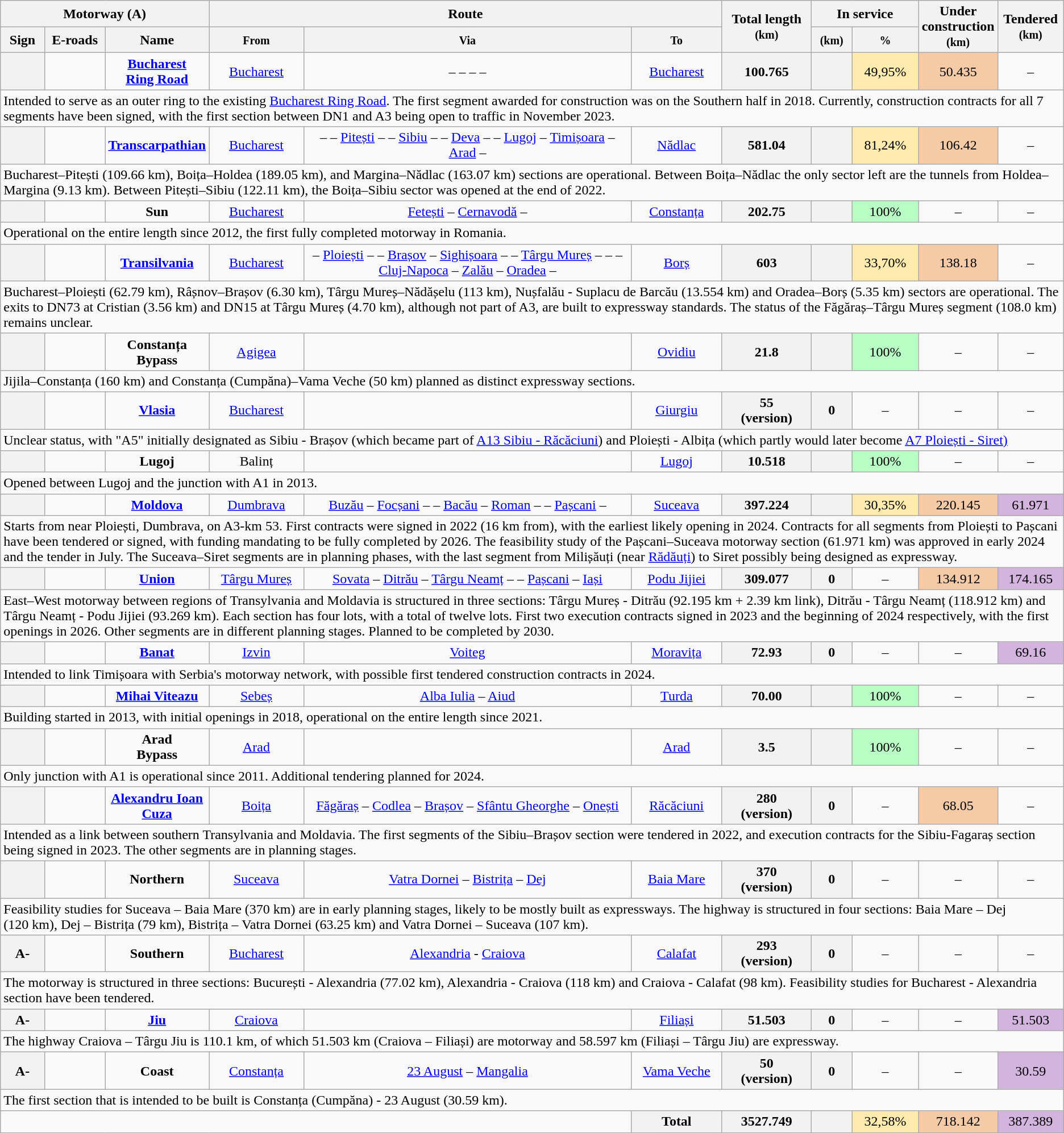<table class="wikitable">
<tr style="text-align: center">
<th colspan="3">Motorway (A) </th>
<th colspan="3">Route</th>
<th rowspan="2">Total length <br><small>(km)</small></th>
<th colspan="2">In service</th>
<th style="width: 70px" rowspan="2">Under <br>construction <br><small>(km)</small></th>
<th style="width: 70px" rowspan="2">Tendered <br><small>(km)</small></th>
</tr>
<tr>
<th>Sign</th>
<th>E-roads</th>
<th style="width: 70px">Name</th>
<th><small>From</small></th>
<th><small>Via</small></th>
<th><small>To</small></th>
<th><small>(km)</small></th>
<th><small>%</small></th>
</tr>
<tr>
<th></th>
<td></td>
<td scope="row" style="text-align:center;"><strong><a href='#'>Bucharest<br>Ring Road</a></strong></td>
<td scope="row" style="text-align:center;"><a href='#'>Bucharest</a></td>
<td scope="row" style="text-align:center;"> –  –  –  – </td>
<td scope="row" style="text-align:center;"><a href='#'>Bucharest</a></td>
<th style="text-align:center">100.765</th>
<th></th>
<td scope="row" style="text-align:center;" bgcolor="#FFEBAD">49,95%</td>
<td scope="row" style="text-align:center;" bgcolor="#F5CBA7">50.435</td>
<td scope="row" style="text-align:center;">–</td>
</tr>
<tr>
<td colspan="11">Intended to serve as an outer ring to the existing <a href='#'>Bucharest Ring Road</a>. The first segment awarded for construction was on the Southern half in 2018. Currently, construction contracts for all 7 segments have been signed, with the first section between DN1 and A3 being open to traffic in November 2023.</td>
</tr>
<tr>
<th></th>
<td scope="row" style="text-align:center;"> <br></td>
<td scope="row" style="text-align:center;"><strong><a href='#'>Transcarpathian</a></strong></td>
<td scope="row" style="text-align:center;"><a href='#'>Bucharest</a> <br> </td>
<td scope="row" style="text-align:center;"> –  – <a href='#'>Pitești</a> –  – <a href='#'>Sibiu</a> –  – <a href='#'>Deva</a> –  – <a href='#'>Lugoj</a> – <a href='#'>Timișoara</a> – <a href='#'>Arad</a> –  </td>
<td scope="row" style="text-align:center;"><a href='#'>Nădlac</a> <br>   </td>
<th style="text-align:center">581.04</th>
<th></th>
<td scope="row" style="text-align:center;" bgcolor="#FFEBAD">81,24%</td>
<td scope="row" style="text-align:center;" bgcolor="#F5CBA7">106.42</td>
<td scope="row" style="text-align:center;">–</td>
</tr>
<tr>
<td colspan="11">Bucharest–Pitești (109.66 km), Boița–Holdea (189.05 km), and Margina–Nădlac (163.07 km) sections are operational. Between Boița–Nădlac the only sector left are the tunnels from Holdea–Margina (9.13 km). Between Pitești–Sibiu (122.11 km), the Boița–Sibiu sector was opened at the end of 2022.</td>
</tr>
<tr>
<th></th>
<td scope="row" style="text-align:center;"></td>
<td scope="row" style="text-align:center;"><strong>Sun</strong></td>
<td scope="row" style="text-align:center;"><a href='#'>Bucharest</a> <br> </td>
<td scope="row" style="text-align:center;"><a href='#'>Fetești</a> – <a href='#'>Cernavodă</a> – </td>
<td scope="row" style="text-align:center;"><a href='#'>Constanța</a></td>
<th style="text-align:center">202.75</th>
<th></th>
<td scope="row" style="text-align:center;" bgcolor="#B9FFC5">100%</td>
<td scope="row" style="text-align:center;">–</td>
<td scope="row" style="text-align:center;">–</td>
</tr>
<tr>
<td colspan="11">Operational on the entire length since 2012, the first fully completed motorway in Romania.</td>
</tr>
<tr>
<th></th>
<td scope="row" style="text-align:center;"></td>
<td scope="row" style="text-align:center;"><strong><a href='#'>Transilvania</a></strong></td>
<td scope="row" style="text-align:center;"><a href='#'>Bucharest</a> <br> </td>
<td scope="row" style="text-align:center;"> – <a href='#'>Ploiești</a> –  – <a href='#'>Brașov</a> – <a href='#'>Sighișoara</a> –  – <a href='#'>Târgu Mureș</a> –  –   – <a href='#'>Cluj-Napoca</a> – <a href='#'>Zalău</a> – <a href='#'>Oradea</a> – </td>
<td scope="row" style="text-align:center;"><a href='#'>Borș</a> <br>   </td>
<th style="text-align:center">603</th>
<th></th>
<td scope="row" style="text-align:center;" bgcolor="#FFEBAD">33,70%</td>
<td scope="row" style="text-align:center;" bgcolor="#F5CBA7">138.18</td>
<td scope="row" style="text-align:center;">–</td>
</tr>
<tr>
<td colspan="11">Bucharest–Ploiești (62.79 km), Râșnov–Brașov (6.30 km), Târgu Mureș–Nădășelu (113 km), Nușfalău - Suplacu de Barcău (13.554 km) and Oradea–Borș (5.35 km) sectors are operational. The exits to DN73 at Cristian (3.56 km) and DN15 at Târgu Mureș (4.70 km), although not part of A3, are built to expressway standards.  The status of the Făgăraș–Târgu Mureș segment (108.0 km) remains unclear.</td>
</tr>
<tr>
<th></th>
<td scope="row" style="text-align:center;"></td>
<td scope="row" style="text-align:center;"><strong>Constanța<br>Bypass</strong></td>
<td scope="row" style="text-align:center;"><a href='#'>Agigea</a></td>
<td scope="row" style="text-align:center;"></td>
<td scope="row" style="text-align:center;"><a href='#'>Ovidiu</a></td>
<th style="text-align:center">21.8</th>
<th></th>
<td scope="row" style="text-align:center;" bgcolor="#B9FFC5">100%</td>
<td scope="row" style="text-align:center;">–</td>
<td scope="row" style="text-align:center;">–</td>
</tr>
<tr>
<td colspan="11">Jijila–Constanța (160 km) and Constanța (Cumpăna)–Vama Veche (50 km) planned as distinct expressway sections.</td>
</tr>
<tr>
<th scope="row" style="text-align:center;"></th>
<td></td>
<td scope="row" style="text-align:center;"><strong><a href='#'>Vlasia</a></strong></td>
<td scope="row"  style="text-align:center;"><a href='#'>Bucharest</a> <br> </td>
<td></td>
<td scope="row"  style="text-align:center;"><a href='#'>Giurgiu</a> <br>   </td>
<th style="text-align:center">55 <br>(version)</th>
<th>0</th>
<td scope="row" style="text-align:center;">–</td>
<td scope="row" style="text-align:center;">–</td>
<td scope="row" style="text-align:center;">–</td>
</tr>
<tr>
<td colspan="11">Unclear status, with "A5" initially designated as Sibiu - Brașov (which became part of <a href='#'>A13 Sibiu - Răcăciuni</a>) and Ploiești - Albița (which partly would later become <a href='#'>A7 Ploiești - Siret)</a></td>
</tr>
<tr>
<th></th>
<td></td>
<td scope="row" style="text-align:center;"><strong>Lugoj</strong></td>
<td scope="row" style="text-align:center;">Balinț <br></td>
<td scope="row" style="text-align:center;"></td>
<td scope="row" style="text-align:center;"><a href='#'>Lugoj</a></td>
<th style="text-align:center">10.518</th>
<th></th>
<td scope="row" style="text-align:center;" bgcolor="#B9FFC5">100%</td>
<td scope="row" style="text-align:center;">–</td>
<td scope="row" style="text-align:center;">–</td>
</tr>
<tr>
<td colspan="11">Opened between Lugoj and the junction with A1 in 2013.</td>
</tr>
<tr>
<th></th>
<td></td>
<td scope="row" style="text-align:center;"><strong><a href='#'>Moldova</a></strong></td>
<td scope="row" style="text-align:center;"><a href='#'>Dumbrava</a> <br> </td>
<td scope="row" style="text-align:center;"><a href='#'>Buzău</a> – <a href='#'>Focșani</a> –  – <a href='#'>Bacău</a> – <a href='#'>Roman</a> –  – <a href='#'>Pașcani</a> – </td>
<td scope="row" style="text-align:center;"><a href='#'>Suceava</a> <br></td>
<th style="text-align:center">397.224</th>
<th></th>
<td scope="row" style="text-align:center;" bgcolor="#FFEBAD">30,35%</td>
<td scope="row" style="text-align:center;" bgcolor="#F5CBA7">220.145</td>
<td scope="row" style="text-align:center;" bgcolor="#D2B4DE">61.971</td>
</tr>
<tr>
<td colspan="11">Starts from near Ploiești, Dumbrava, on A3-km 53. First contracts were signed in 2022 (16 km from), with the earliest likely opening in 2024. Contracts for all segments from Ploiești to Pașcani have been tendered or signed, with funding mandating to be fully completed by 2026.  The feasibility study of the Pașcani–Suceava motorway section (61.971 km) was approved in early 2024 and the tender in July. The Suceava–Siret segments are in planning phases, with the last segment from Milișăuți (near <a href='#'>Rădăuți</a>) to Siret possibly being designed as expressway.</td>
</tr>
<tr>
<th scope="row" style="text-align:center;"></th>
<td></td>
<td scope="row" style="text-align:center;"><strong><a href='#'>Union</a></strong></td>
<td scope="row" style="text-align:center;"><a href='#'>Târgu Mureș</a> <br> </td>
<td scope="row" style="text-align:center;"><a href='#'>Sovata</a> – <a href='#'>Ditrău</a> – <a href='#'>Târgu Neamț</a> –  – <a href='#'>Pașcani</a> – <a href='#'>Iași</a></td>
<td scope="row" style="text-align:center;"><a href='#'>Podu Jijiei</a> <br>   </td>
<th style="text-align:center">309.077</th>
<th>0</th>
<td scope="row" style="text-align:center;">–</td>
<td scope="row" style="text-align:center;" bgcolor="#F5CBA7">134.912</td>
<td scope="row" style="text-align:center;" bgcolor="#D2B4DE">174.165</td>
</tr>
<tr>
<td colspan="11">East–West motorway between regions of Transylvania and Moldavia is structured in three sections: Târgu Mureș - Ditrău (92.195 km + 2.39 km link), Ditrău - Târgu Neamț (118.912 km) and Târgu Neamț - Podu Jijiei (93.269 km). Each section has four lots, with a total of twelve lots. First two execution contracts signed in 2023 and the beginning of 2024 respectively, with the first openings in 2026. Other segments are in different planning stages. Planned to be completed by 2030.</td>
</tr>
<tr>
<th scope="row" style="text-align:center;"></th>
<td></td>
<td scope="row" style="text-align:center;"><strong><a href='#'>Banat</a></strong></td>
<td scope="row" style="text-align:center;"><a href='#'>Izvin</a> <br> </td>
<td scope="row" style="text-align:center;"><a href='#'>Voiteg</a></td>
<td scope="row" style="text-align:center;"><a href='#'>Moravița</a> <br>   </td>
<th style="text-align:center">72.93</th>
<th>0</th>
<td scope="row" style="text-align:center;">–</td>
<td scope="row" style="text-align:center;">–</td>
<td scope="row" style="text-align:center;" bgcolor="#D2B4DE">69.16</td>
</tr>
<tr>
<td colspan="11">Intended to link Timișoara with Serbia's motorway network, with possible first tendered construction contracts in 2024.</td>
</tr>
<tr>
<th></th>
<td scope="row" style="text-align:center;"></td>
<td scope="row" style="text-align:center;"><strong><a href='#'>Mihai Viteazu</a></strong></td>
<td scope="row" style="text-align:center;"><a href='#'>Sebeș</a> <br> </td>
<td scope="row" style="text-align:center;"><a href='#'>Alba Iulia</a> – <a href='#'>Aiud</a></td>
<td scope="row" style="text-align:center;"><a href='#'>Turda</a> <br> </td>
<th style="text-align:center">70.00</th>
<th></th>
<td scope="row" style="text-align:center;" bgcolor="#B9FFC5">100%</td>
<td scope="row" style="text-align:center;">–</td>
<td scope="row" style="text-align:center;">–</td>
</tr>
<tr>
<td colspan="11">Building started in 2013, with initial openings in 2018, operational on the entire length since 2021.</td>
</tr>
<tr>
<th></th>
<td></td>
<td scope="row" style="text-align:center;"><strong>Arad<br>Bypass</strong></td>
<td scope="row" style="text-align:center;"><a href='#'>Arad</a> <br> </td>
<td scope="row" style="text-align:center;"></td>
<td scope="row" style="text-align:center;"><a href='#'>Arad</a> </td>
<th style="text-align:center">3.5</th>
<th></th>
<td scope="row" style="text-align:center;" bgcolor="#B9FFC5">100%</td>
<td scope="row" style="text-align:center;">–</td>
<td scope="row" style="text-align:center;">–</td>
</tr>
<tr>
<td colspan="11">Only junction with A1 is operational since 2011. Additional tendering planned for 2024.</td>
</tr>
<tr>
<th scope="row" style="text-align:center;"></th>
<td></td>
<td scope="row" style="text-align:center;"><strong><a href='#'>Alexandru Ioan Cuza</a></strong></td>
<td scope="row" style="text-align:center;"><a href='#'>Boița</a> <br> </td>
<td scope="row" style="text-align:center;"><a href='#'>Făgăraș</a> – <a href='#'>Codlea</a>  – <a href='#'>Brașov</a> – <a href='#'>Sfântu Gheorghe</a> – <a href='#'>Onești</a></td>
<td scope="row" style="text-align:center;"><a href='#'>Răcăciuni</a> <br> </td>
<th style="text-align:center">280<br>(version)</th>
<th>0</th>
<td scope="row" style="text-align:center;">–</td>
<td scope="row" style="text-align:center;" bgcolor="#F5CBA7">68.05</td>
<td scope="row" style="text-align:center;">–</td>
</tr>
<tr>
<td colspan="11">Intended as a link between southern Transylvania and Moldavia. The first segments of the Sibiu–Brașov section were tendered in 2022, and execution contracts for the Sibiu-Fagaraș section being signed in 2023. The other segments are in planning stages.</td>
</tr>
<tr>
<th scope="row" style="text-align:center;"></th>
<td></td>
<td scope="row" style="text-align:center;"><strong>Northern</strong></td>
<td scope="row" style="text-align:center;"><a href='#'>Suceava</a> <br> </td>
<td scope="row" style="text-align:center;"><a href='#'>Vatra Dornei</a> – <a href='#'>Bistrița</a> –  <a href='#'>Dej</a></td>
<td scope="row" style="text-align:center;"><a href='#'>Baia Mare</a></td>
<th style="text-align:center">370<br>(version)</th>
<th>0</th>
<td scope="row" style="text-align:center;">–</td>
<td scope="row" style="text-align:center;">–</td>
<td scope="row" style="text-align:center;">–</td>
</tr>
<tr>
<td colspan="11">Feasibility studies for Suceava – Baia Mare (370 km) are in early planning stages, likely to be mostly built as expressways. The highway is structured in four sections: Baia Mare – Dej (120 km), Dej – Bistrița (79 km), Bistrița – Vatra Dornei (63.25 km) and Vatra Dornei – Suceava (107 km).</td>
</tr>
<tr>
<th scope="row" style="text-align:center;">A-</th>
<td></td>
<td scope="row" style="text-align:center;"><strong>Southern</strong></td>
<td scope="row" style="text-align:center;"><a href='#'>Bucharest</a> <br></td>
<td scope="row" style="text-align:center;"><a href='#'>Alexandria</a> - <a href='#'>Craiova</a></td>
<td scope="row" style="text-align:center;"><a href='#'>Calafat</a> <br>   </td>
<th style="text-align:center">293<br>(version)</th>
<th>0</th>
<td scope="row" style="text-align:center;">–</td>
<td scope="row" style="text-align:center;">–</td>
<td scope="row" style="text-align:center;">–</td>
</tr>
<tr>
<td colspan="11">The motorway is structured in three sections: București - Alexandria (77.02 km), Alexandria - Craiova (118 km) and Craiova - Calafat (98 km). Feasibility studies for Bucharest - Alexandria section have been tendered.</td>
</tr>
<tr>
<th scope="row" style="text-align:center;">A-</th>
<td></td>
<td scope="row" style="text-align:center;"><strong><a href='#'>Jiu</a></strong></td>
<td scope="row" style="text-align:center;"><a href='#'>Craiova</a> <br> </td>
<td scope="row" style="text-align:center;"></td>
<td scope="row" style="text-align:center;"><a href='#'>Filiași</a></td>
<th style="text-align:center">51.503</th>
<th>0</th>
<td scope="row" style="text-align:center;">–</td>
<td scope="row" style="text-align:center;">–</td>
<td scope="row" style="text-align:center;" bgcolor="#D2B4DE">51.503</td>
</tr>
<tr>
<td colspan="11">The highway Craiova – Târgu Jiu is 110.1 km, of which 51.503 km (Craiova – Filiași) are motorway and 58.597 km (Filiași – Târgu Jiu) are expressway.</td>
</tr>
<tr>
<th scope="row" style="text-align:center;">A-</th>
<td></td>
<td scope="row" style="text-align:center;"><strong>Coast</strong></td>
<td scope="row" style="text-align:center;"><a href='#'>Constanța</a> <br> </td>
<td scope="row" style="text-align:center;"><a href='#'>23 August</a> – <a href='#'>Mangalia</a></td>
<td scope="row" style="text-align:center;"><a href='#'>Vama Veche</a> <br>   </td>
<th style="text-align:center">50 <br>(version)</th>
<th>0</th>
<td scope="row" style="text-align:center;">–</td>
<td scope="row" style="text-align:center;">–</td>
<td scope="row" style="text-align:center;" bgcolor="#D2B4DE">30.59</td>
</tr>
<tr>
<td colspan="11">The first section that is intended to be built is Constanța (Cumpăna) - 23 August (30.59 km).</td>
</tr>
<tr>
<td colspan="5"></td>
<th>Total</th>
<th>3527.749</th>
<th></th>
<td scope="row" style="text-align:center;" bgcolor="#FFEBAD">32,58%</td>
<td scope="row" style="text-align:center;" bgcolor="#F5CBA7">718.142</td>
<td scope="row" style="text-align:center;" bgcolor="#D2B4DE">387.389</td>
</tr>
</table>
